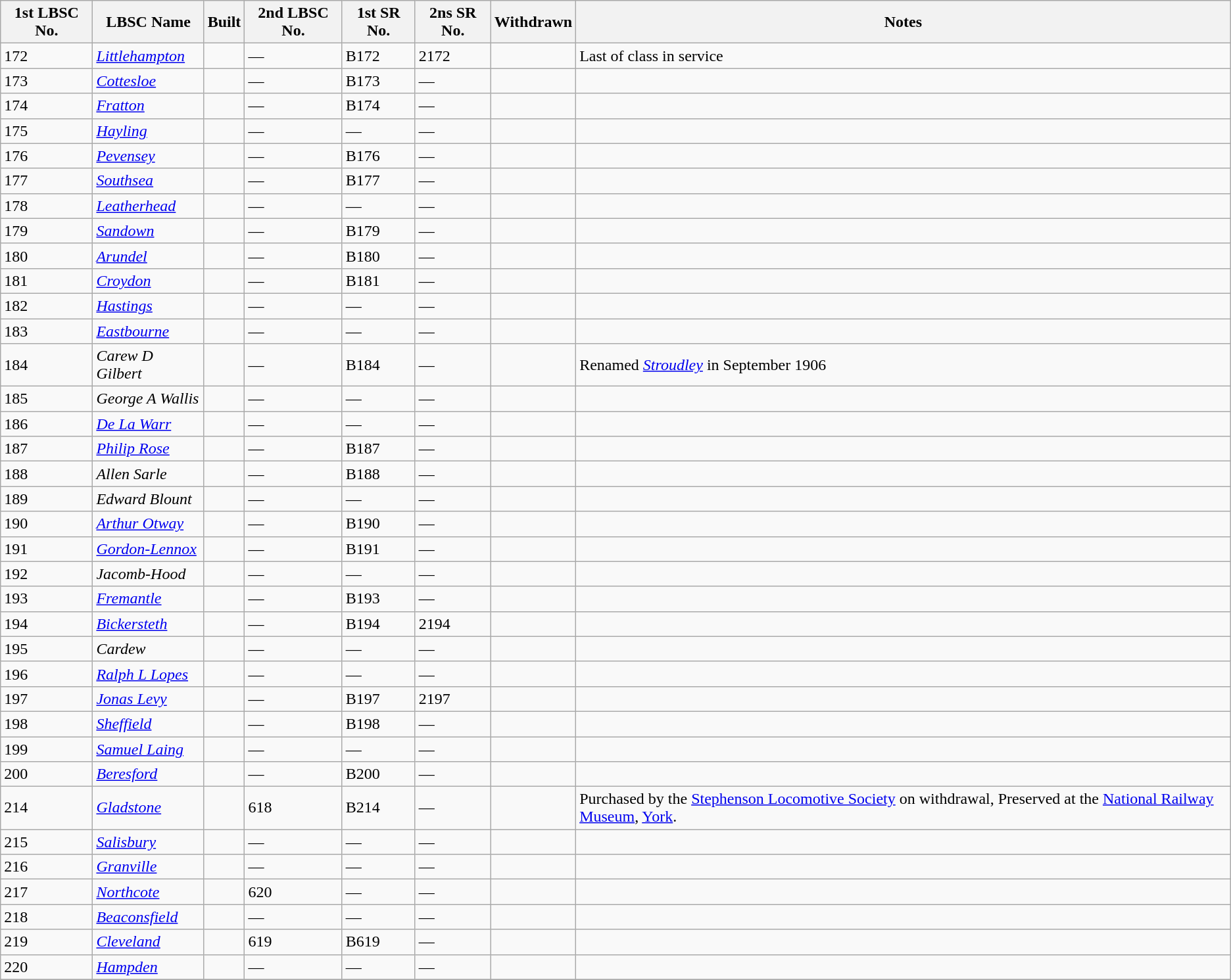<table class="wikitable sortable">
<tr>
<th>1st LBSC No.</th>
<th>LBSC Name</th>
<th>Built</th>
<th>2nd LBSC No.</th>
<th>1st SR No.</th>
<th>2ns SR No.</th>
<th>Withdrawn</th>
<th>Notes</th>
</tr>
<tr>
<td>172</td>
<td><em><a href='#'>Littlehampton</a></em></td>
<td></td>
<td>—</td>
<td>B172</td>
<td>2172</td>
<td></td>
<td>Last of class in service</td>
</tr>
<tr>
<td>173</td>
<td><em><a href='#'>Cottesloe</a></em></td>
<td></td>
<td>—</td>
<td>B173</td>
<td>—</td>
<td></td>
<td></td>
</tr>
<tr>
<td>174</td>
<td><em><a href='#'>Fratton</a></em></td>
<td></td>
<td>—</td>
<td>B174</td>
<td>—</td>
<td></td>
<td></td>
</tr>
<tr>
<td>175</td>
<td><em><a href='#'>Hayling</a></em></td>
<td></td>
<td>—</td>
<td>—</td>
<td>—</td>
<td></td>
<td></td>
</tr>
<tr>
<td>176</td>
<td><em><a href='#'>Pevensey</a></em></td>
<td></td>
<td>—</td>
<td>B176</td>
<td>—</td>
<td></td>
<td></td>
</tr>
<tr>
<td>177</td>
<td><em><a href='#'>Southsea</a></em></td>
<td></td>
<td>—</td>
<td>B177</td>
<td>—</td>
<td></td>
<td></td>
</tr>
<tr>
<td>178</td>
<td><em><a href='#'>Leatherhead</a></em></td>
<td></td>
<td>—</td>
<td>—</td>
<td>—</td>
<td></td>
<td></td>
</tr>
<tr>
<td>179</td>
<td><em><a href='#'>Sandown</a></em></td>
<td></td>
<td>—</td>
<td>B179</td>
<td>—</td>
<td></td>
<td></td>
</tr>
<tr>
<td>180</td>
<td><em><a href='#'>Arundel</a></em></td>
<td></td>
<td>—</td>
<td>B180</td>
<td>—</td>
<td></td>
<td></td>
</tr>
<tr>
<td>181</td>
<td><em><a href='#'>Croydon</a></em></td>
<td></td>
<td>—</td>
<td>B181</td>
<td>—</td>
<td></td>
<td></td>
</tr>
<tr>
<td>182</td>
<td><em><a href='#'>Hastings</a></em></td>
<td></td>
<td>—</td>
<td>—</td>
<td>—</td>
<td></td>
<td></td>
</tr>
<tr>
<td>183</td>
<td><em><a href='#'>Eastbourne</a></em></td>
<td></td>
<td>—</td>
<td>—</td>
<td>—</td>
<td></td>
<td></td>
</tr>
<tr>
<td>184</td>
<td><em>Carew D Gilbert</em></td>
<td></td>
<td>—</td>
<td>B184</td>
<td>—</td>
<td></td>
<td>Renamed <em><a href='#'>Stroudley</a></em> in September 1906</td>
</tr>
<tr>
<td>185</td>
<td><em>George A Wallis</em></td>
<td></td>
<td>—</td>
<td>—</td>
<td>—</td>
<td></td>
<td></td>
</tr>
<tr>
<td>186</td>
<td><em><a href='#'>De La Warr</a></em></td>
<td></td>
<td>—</td>
<td>—</td>
<td>—</td>
<td></td>
<td></td>
</tr>
<tr>
<td>187</td>
<td><em><a href='#'>Philip Rose</a></em></td>
<td></td>
<td>—</td>
<td>B187</td>
<td>—</td>
<td></td>
<td></td>
</tr>
<tr>
<td>188</td>
<td><em>Allen Sarle</em></td>
<td></td>
<td>—</td>
<td>B188</td>
<td>—</td>
<td></td>
<td></td>
</tr>
<tr>
<td>189</td>
<td><em>Edward Blount</em></td>
<td></td>
<td>—</td>
<td>—</td>
<td>—</td>
<td></td>
<td></td>
</tr>
<tr>
<td>190</td>
<td><em><a href='#'>Arthur Otway</a></em></td>
<td></td>
<td>—</td>
<td>B190</td>
<td>—</td>
<td></td>
<td></td>
</tr>
<tr>
<td>191</td>
<td><em><a href='#'>Gordon-Lennox</a></em></td>
<td></td>
<td>—</td>
<td>B191</td>
<td>—</td>
<td></td>
<td></td>
</tr>
<tr>
<td>192</td>
<td><em>Jacomb-Hood</em></td>
<td></td>
<td>—</td>
<td>—</td>
<td>—</td>
<td></td>
<td></td>
</tr>
<tr>
<td>193</td>
<td><em><a href='#'>Fremantle</a></em></td>
<td></td>
<td>—</td>
<td>B193</td>
<td>—</td>
<td></td>
<td></td>
</tr>
<tr>
<td>194</td>
<td><em><a href='#'>Bickersteth</a></em></td>
<td></td>
<td>—</td>
<td>B194</td>
<td>2194</td>
<td></td>
<td></td>
</tr>
<tr>
<td>195</td>
<td><em>Cardew</em></td>
<td></td>
<td>—</td>
<td>—</td>
<td>—</td>
<td></td>
<td></td>
</tr>
<tr>
<td>196</td>
<td><em><a href='#'>Ralph L Lopes</a></em></td>
<td></td>
<td>—</td>
<td>—</td>
<td>—</td>
<td></td>
<td></td>
</tr>
<tr>
<td>197</td>
<td><em><a href='#'>Jonas Levy</a></em></td>
<td></td>
<td>—</td>
<td>B197</td>
<td>2197</td>
<td></td>
<td></td>
</tr>
<tr>
<td>198</td>
<td><em><a href='#'>Sheffield</a></em></td>
<td></td>
<td>—</td>
<td>B198</td>
<td>—</td>
<td></td>
<td></td>
</tr>
<tr>
<td>199</td>
<td><em><a href='#'>Samuel Laing</a></em></td>
<td></td>
<td>—</td>
<td>—</td>
<td>—</td>
<td></td>
<td></td>
</tr>
<tr>
<td>200</td>
<td><em><a href='#'>Beresford</a></em></td>
<td></td>
<td>—</td>
<td>B200</td>
<td>—</td>
<td></td>
<td></td>
</tr>
<tr>
<td>214</td>
<td><em><a href='#'>Gladstone</a></em></td>
<td></td>
<td>618</td>
<td>B214</td>
<td>—</td>
<td></td>
<td>Purchased by the <a href='#'>Stephenson Locomotive Society</a> on withdrawal, Preserved at the <a href='#'>National Railway Museum</a>, <a href='#'>York</a>.</td>
</tr>
<tr>
<td>215</td>
<td><em><a href='#'>Salisbury</a></em></td>
<td></td>
<td>—</td>
<td>—</td>
<td>—</td>
<td></td>
<td></td>
</tr>
<tr>
<td>216</td>
<td><em><a href='#'>Granville</a></em></td>
<td></td>
<td>—</td>
<td>—</td>
<td>—</td>
<td></td>
<td></td>
</tr>
<tr>
<td>217</td>
<td><em><a href='#'>Northcote</a></em></td>
<td></td>
<td>620</td>
<td>—</td>
<td>—</td>
<td></td>
<td></td>
</tr>
<tr>
<td>218</td>
<td><em><a href='#'>Beaconsfield</a></em></td>
<td></td>
<td>—</td>
<td>—</td>
<td>—</td>
<td></td>
<td></td>
</tr>
<tr>
<td>219</td>
<td><em><a href='#'>Cleveland</a></em></td>
<td></td>
<td>619</td>
<td>B619</td>
<td>—</td>
<td></td>
<td></td>
</tr>
<tr>
<td>220</td>
<td><em><a href='#'>Hampden</a></em></td>
<td></td>
<td>—</td>
<td>—</td>
<td>—</td>
<td></td>
<td></td>
</tr>
<tr>
</tr>
</table>
